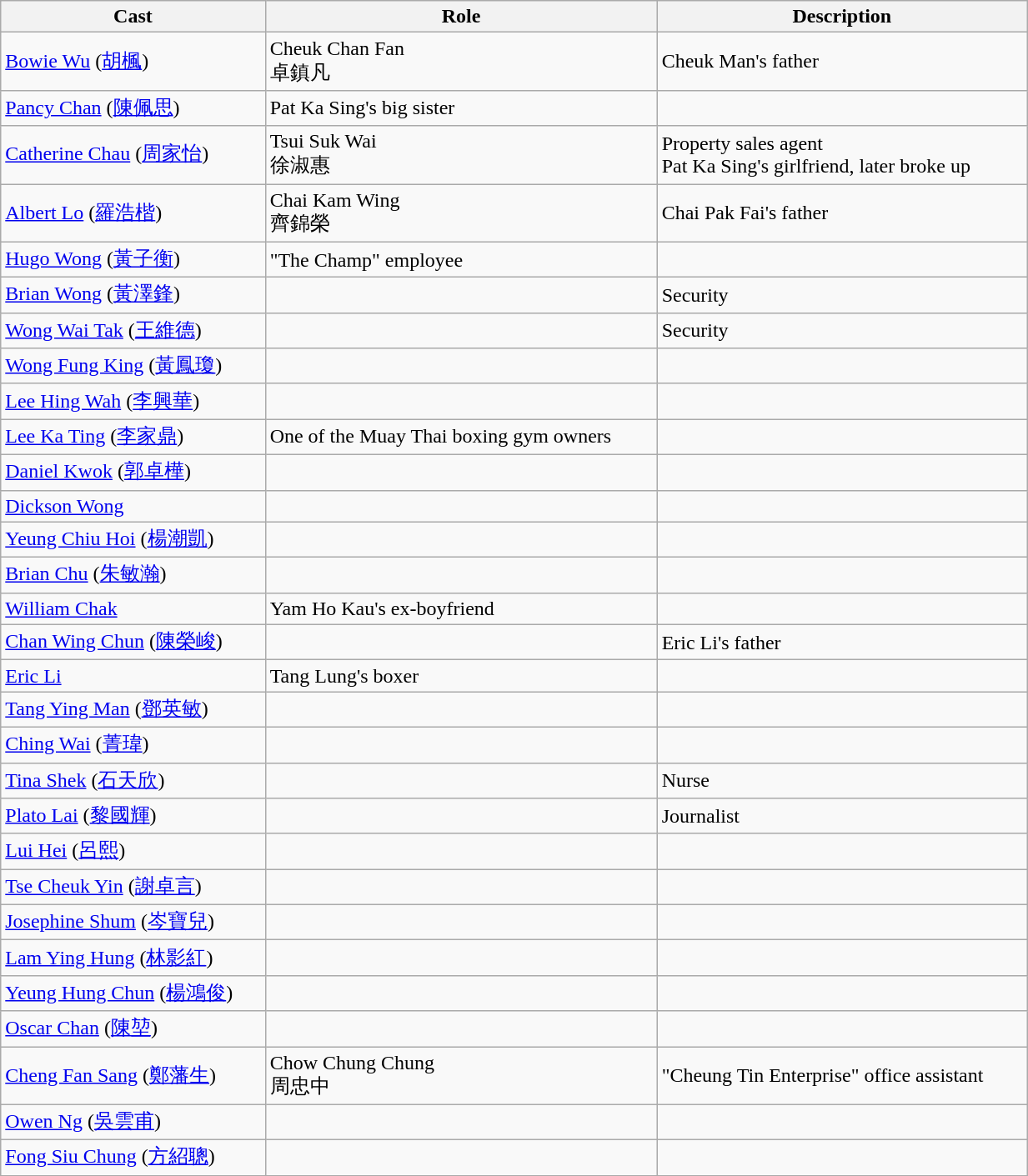<table class="wikitable" width="65%">
<tr>
<th>Cast</th>
<th>Role</th>
<th>Description</th>
</tr>
<tr>
<td><a href='#'>Bowie Wu</a> (<a href='#'>胡楓</a>)</td>
<td>Cheuk Chan Fan<br>卓鎮凡</td>
<td>Cheuk Man's father</td>
</tr>
<tr>
<td><a href='#'>Pancy Chan</a> (<a href='#'>陳佩思</a>)</td>
<td>Pat Ka Sing's big sister</td>
<td></td>
</tr>
<tr>
<td><a href='#'>Catherine Chau</a> (<a href='#'>周家怡</a>)</td>
<td>Tsui Suk Wai<br>徐淑惠</td>
<td>Property sales agent<br>Pat Ka Sing's girlfriend, later broke up</td>
</tr>
<tr>
<td><a href='#'>Albert Lo</a> (<a href='#'>羅浩楷</a>)</td>
<td>Chai Kam Wing<br>齊錦榮</td>
<td>Chai Pak Fai's father</td>
</tr>
<tr>
<td><a href='#'>Hugo Wong</a> (<a href='#'>黃子衡</a>)</td>
<td>"The Champ" employee</td>
<td></td>
</tr>
<tr>
<td><a href='#'>Brian Wong</a> (<a href='#'>黃澤鋒</a>)</td>
<td></td>
<td>Security</td>
</tr>
<tr>
<td><a href='#'>Wong Wai Tak</a> (<a href='#'>王維德</a>)</td>
<td></td>
<td>Security</td>
</tr>
<tr>
<td><a href='#'>Wong Fung King</a> (<a href='#'>黃鳳瓊</a>)</td>
<td></td>
<td></td>
</tr>
<tr>
<td><a href='#'>Lee Hing Wah</a> (<a href='#'>李興華</a>)</td>
<td></td>
<td></td>
</tr>
<tr>
<td><a href='#'>Lee Ka Ting</a> (<a href='#'>李家鼎</a>)</td>
<td>One of the Muay Thai boxing gym owners</td>
<td></td>
</tr>
<tr>
<td><a href='#'>Daniel Kwok</a> (<a href='#'>郭卓樺</a>)</td>
<td></td>
<td></td>
</tr>
<tr>
<td><a href='#'>Dickson Wong</a></td>
<td></td>
<td></td>
</tr>
<tr>
<td><a href='#'>Yeung Chiu Hoi</a> (<a href='#'>楊潮凱</a>)</td>
<td></td>
<td></td>
</tr>
<tr>
<td><a href='#'>Brian Chu</a> (<a href='#'>朱敏瀚</a>)</td>
<td></td>
<td></td>
</tr>
<tr>
<td><a href='#'>William Chak</a></td>
<td>Yam Ho Kau's ex-boyfriend</td>
<td></td>
</tr>
<tr>
<td><a href='#'>Chan Wing Chun</a> (<a href='#'>陳榮峻</a>)</td>
<td></td>
<td>Eric Li's father</td>
</tr>
<tr>
<td><a href='#'>Eric Li</a></td>
<td>Tang Lung's boxer</td>
<td></td>
</tr>
<tr>
<td><a href='#'>Tang Ying Man</a> (<a href='#'>鄧英敏</a>)</td>
<td></td>
<td></td>
</tr>
<tr>
<td><a href='#'>Ching Wai</a> (<a href='#'>菁瑋</a>)</td>
<td></td>
<td></td>
</tr>
<tr>
<td><a href='#'>Tina Shek</a> (<a href='#'>石天欣</a>)</td>
<td></td>
<td>Nurse</td>
</tr>
<tr>
<td><a href='#'>Plato Lai</a> (<a href='#'>黎國輝</a>)</td>
<td></td>
<td>Journalist</td>
</tr>
<tr>
<td><a href='#'>Lui Hei</a> (<a href='#'>呂熙</a>)</td>
<td></td>
<td></td>
</tr>
<tr>
<td><a href='#'>Tse Cheuk Yin</a> (<a href='#'>謝卓言</a>)</td>
<td></td>
<td></td>
</tr>
<tr>
<td><a href='#'>Josephine Shum</a> (<a href='#'>岑寶兒</a>)</td>
<td></td>
<td></td>
</tr>
<tr>
<td><a href='#'>Lam Ying Hung</a> (<a href='#'>林影紅</a>)</td>
<td></td>
<td></td>
</tr>
<tr>
<td><a href='#'>Yeung Hung Chun</a> (<a href='#'>楊鴻俊</a>)</td>
<td></td>
<td></td>
</tr>
<tr>
<td><a href='#'>Oscar Chan</a> (<a href='#'>陳堃</a>)</td>
<td></td>
<td></td>
</tr>
<tr>
<td><a href='#'>Cheng Fan Sang</a> (<a href='#'>鄭藩生</a>)</td>
<td>Chow Chung Chung<br>周忠中</td>
<td>"Cheung Tin Enterprise" office assistant</td>
</tr>
<tr>
<td><a href='#'>Owen Ng</a> (<a href='#'>吳雲甫</a>)</td>
<td></td>
<td></td>
</tr>
<tr>
<td><a href='#'>Fong Siu Chung</a> (<a href='#'>方紹聰</a>)</td>
<td></td>
<td></td>
</tr>
<tr>
</tr>
</table>
